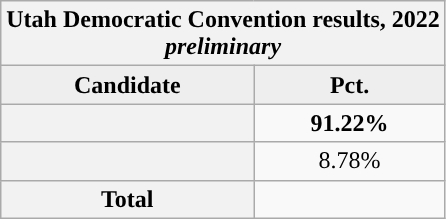<table class="wikitable plainrowheaders">
<tr>
<th colspan="2" >Utah Democratic Convention results, 2022<br><em>preliminary</em></th>
</tr>
<tr style="background:#eee; text-align:center;">
<td style="text-align:center;"><strong>Candidate</strong></td>
<td style="text-align:center;"><strong>Pct.</strong></td>
</tr>
<tr>
<th scope="row"><strong></strong></th>
<td style="text-align:center;"><strong>91.22%</strong></td>
</tr>
<tr>
<th scope="row"></th>
<td style="text-align:center;">8.78%</td>
</tr>
<tr>
<th scope="row"><strong>Total</strong></th>
<td style="text-align:center;"><strong></strong></td>
</tr>
</table>
